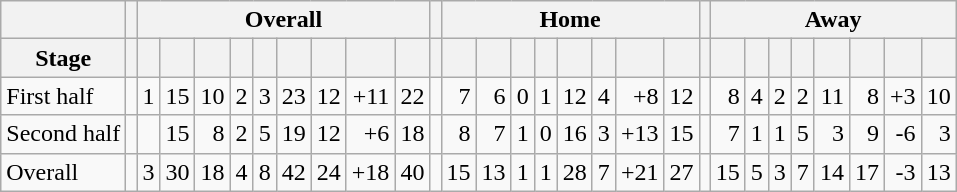<table class="wikitable" style="text-align: right;">
<tr>
<th rawspan=2></th>
<th rawspan=2></th>
<th colspan=9>Overall</th>
<th rawspan=1></th>
<th colspan=8>Home</th>
<th rawspan=1></th>
<th colspan=8>Away</th>
</tr>
<tr>
<th>Stage</th>
<th></th>
<th></th>
<th></th>
<th></th>
<th></th>
<th></th>
<th></th>
<th></th>
<th></th>
<th></th>
<th></th>
<th></th>
<th></th>
<th></th>
<th></th>
<th></th>
<th></th>
<th></th>
<th></th>
<th></th>
<th></th>
<th></th>
<th></th>
<th></th>
<th></th>
<th></th>
<th></th>
<th></th>
</tr>
<tr>
<td align="left">First half</td>
<td></td>
<td>1</td>
<td>15</td>
<td>10</td>
<td>2</td>
<td>3</td>
<td>23</td>
<td>12</td>
<td>+11</td>
<td>22</td>
<td></td>
<td>7</td>
<td>6</td>
<td>0</td>
<td>1</td>
<td>12</td>
<td>4</td>
<td>+8</td>
<td>12</td>
<td></td>
<td>8</td>
<td>4</td>
<td>2</td>
<td>2</td>
<td>11</td>
<td>8</td>
<td>+3</td>
<td>10</td>
</tr>
<tr>
<td align="left">Second half</td>
<td></td>
<td></td>
<td>15</td>
<td>8</td>
<td>2</td>
<td>5</td>
<td>19</td>
<td>12</td>
<td>+6</td>
<td>18</td>
<td></td>
<td>8</td>
<td>7</td>
<td>1</td>
<td>0</td>
<td>16</td>
<td>3</td>
<td>+13</td>
<td>15</td>
<td></td>
<td>7</td>
<td>1</td>
<td>1</td>
<td>5</td>
<td>3</td>
<td>9</td>
<td>-6</td>
<td>3</td>
</tr>
<tr>
<td align="left">Overall</td>
<td></td>
<td>3</td>
<td>30</td>
<td>18</td>
<td>4</td>
<td>8</td>
<td>42</td>
<td>24</td>
<td>+18</td>
<td>40</td>
<td></td>
<td>15</td>
<td>13</td>
<td>1</td>
<td>1</td>
<td>28</td>
<td>7</td>
<td>+21</td>
<td>27</td>
<td></td>
<td>15</td>
<td>5</td>
<td>3</td>
<td>7</td>
<td>14</td>
<td>17</td>
<td>-3</td>
<td>13</td>
</tr>
</table>
